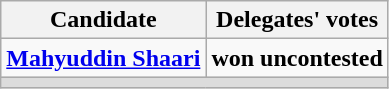<table class=wikitable style=text-align:center>
<tr>
<th>Candidate</th>
<th>Delegates' votes</th>
</tr>
<tr>
<td align=left><strong><a href='#'>Mahyuddin Shaari</a></strong></td>
<td><strong>won uncontested</strong></td>
</tr>
<tr>
<td colspan=3 bgcolor=dcdcdc></td>
</tr>
</table>
